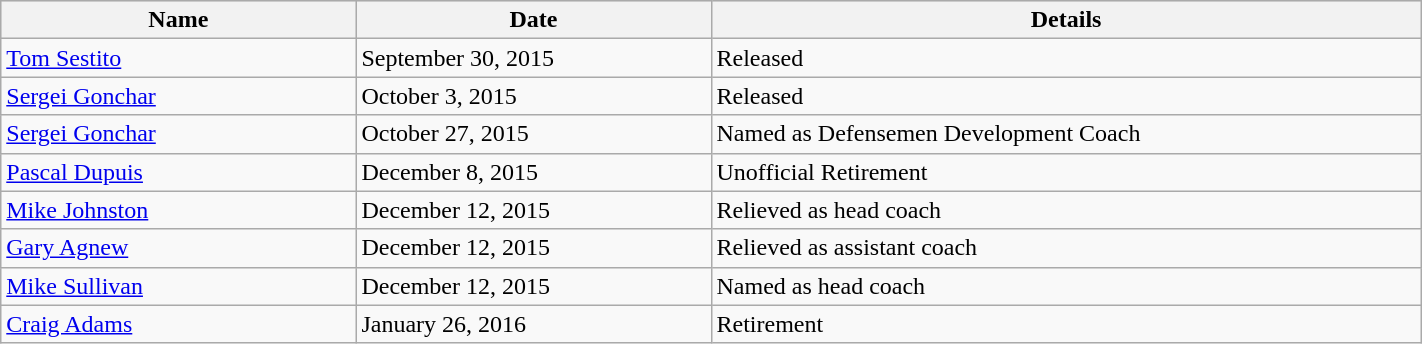<table class="wikitable" style="width:75%;">
<tr style="text-align:center; background:#ddd;">
<th style="width:25%;">Name</th>
<th style="width:25%;">Date</th>
<th style="width:50%;">Details</th>
</tr>
<tr>
<td><a href='#'>Tom Sestito</a></td>
<td>September 30, 2015</td>
<td>Released</td>
</tr>
<tr>
<td><a href='#'>Sergei Gonchar</a></td>
<td>October 3, 2015</td>
<td>Released</td>
</tr>
<tr>
<td><a href='#'>Sergei Gonchar</a></td>
<td>October 27, 2015</td>
<td>Named as Defensemen Development Coach</td>
</tr>
<tr>
<td><a href='#'>Pascal Dupuis</a></td>
<td>December 8, 2015</td>
<td>Unofficial Retirement</td>
</tr>
<tr>
<td><a href='#'>Mike Johnston</a></td>
<td>December 12, 2015</td>
<td>Relieved as head coach</td>
</tr>
<tr>
<td><a href='#'>Gary Agnew</a></td>
<td>December 12, 2015</td>
<td>Relieved as assistant coach</td>
</tr>
<tr>
<td><a href='#'>Mike Sullivan</a></td>
<td>December 12, 2015</td>
<td>Named as head coach</td>
</tr>
<tr>
<td><a href='#'>Craig Adams</a></td>
<td>January 26, 2016</td>
<td>Retirement</td>
</tr>
</table>
